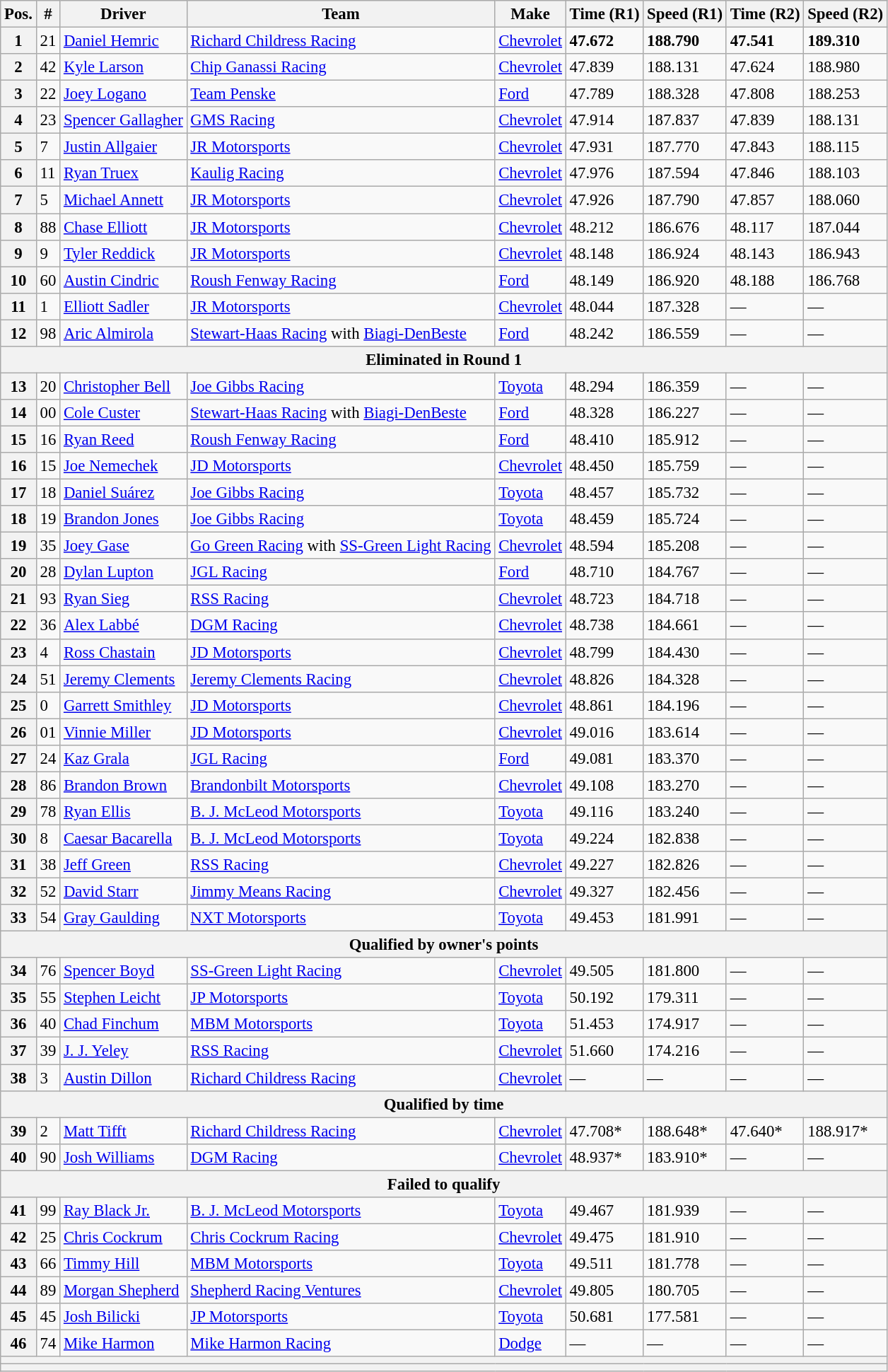<table class="wikitable" style="font-size:95%">
<tr>
<th>Pos.</th>
<th>#</th>
<th>Driver</th>
<th>Team</th>
<th>Make</th>
<th>Time (R1)</th>
<th>Speed (R1)</th>
<th>Time (R2)</th>
<th>Speed (R2)</th>
</tr>
<tr>
<th>1</th>
<td>21</td>
<td><a href='#'>Daniel Hemric</a></td>
<td><a href='#'>Richard Childress Racing</a></td>
<td><a href='#'>Chevrolet</a></td>
<td><strong>47.672</strong></td>
<td><strong>188.790</strong></td>
<td><strong>47.541</strong></td>
<td><strong>189.310</strong></td>
</tr>
<tr>
<th>2</th>
<td>42</td>
<td><a href='#'>Kyle Larson</a></td>
<td><a href='#'>Chip Ganassi Racing</a></td>
<td><a href='#'>Chevrolet</a></td>
<td>47.839</td>
<td>188.131</td>
<td>47.624</td>
<td>188.980</td>
</tr>
<tr>
<th>3</th>
<td>22</td>
<td><a href='#'>Joey Logano</a></td>
<td><a href='#'>Team Penske</a></td>
<td><a href='#'>Ford</a></td>
<td>47.789</td>
<td>188.328</td>
<td>47.808</td>
<td>188.253</td>
</tr>
<tr>
<th>4</th>
<td>23</td>
<td><a href='#'>Spencer Gallagher</a></td>
<td><a href='#'>GMS Racing</a></td>
<td><a href='#'>Chevrolet</a></td>
<td>47.914</td>
<td>187.837</td>
<td>47.839</td>
<td>188.131</td>
</tr>
<tr>
<th>5</th>
<td>7</td>
<td><a href='#'>Justin Allgaier</a></td>
<td><a href='#'>JR Motorsports</a></td>
<td><a href='#'>Chevrolet</a></td>
<td>47.931</td>
<td>187.770</td>
<td>47.843</td>
<td>188.115</td>
</tr>
<tr>
<th>6</th>
<td>11</td>
<td><a href='#'>Ryan Truex</a></td>
<td><a href='#'>Kaulig Racing</a></td>
<td><a href='#'>Chevrolet</a></td>
<td>47.976</td>
<td>187.594</td>
<td>47.846</td>
<td>188.103</td>
</tr>
<tr>
<th>7</th>
<td>5</td>
<td><a href='#'>Michael Annett</a></td>
<td><a href='#'>JR Motorsports</a></td>
<td><a href='#'>Chevrolet</a></td>
<td>47.926</td>
<td>187.790</td>
<td>47.857</td>
<td>188.060</td>
</tr>
<tr>
<th>8</th>
<td>88</td>
<td><a href='#'>Chase Elliott</a></td>
<td><a href='#'>JR Motorsports</a></td>
<td><a href='#'>Chevrolet</a></td>
<td>48.212</td>
<td>186.676</td>
<td>48.117</td>
<td>187.044</td>
</tr>
<tr>
<th>9</th>
<td>9</td>
<td><a href='#'>Tyler Reddick</a></td>
<td><a href='#'>JR Motorsports</a></td>
<td><a href='#'>Chevrolet</a></td>
<td>48.148</td>
<td>186.924</td>
<td>48.143</td>
<td>186.943</td>
</tr>
<tr>
<th>10</th>
<td>60</td>
<td><a href='#'>Austin Cindric</a></td>
<td><a href='#'>Roush Fenway Racing</a></td>
<td><a href='#'>Ford</a></td>
<td>48.149</td>
<td>186.920</td>
<td>48.188</td>
<td>186.768</td>
</tr>
<tr>
<th>11</th>
<td>1</td>
<td><a href='#'>Elliott Sadler</a></td>
<td><a href='#'>JR Motorsports</a></td>
<td><a href='#'>Chevrolet</a></td>
<td>48.044</td>
<td>187.328</td>
<td>—</td>
<td>—</td>
</tr>
<tr>
<th>12</th>
<td>98</td>
<td><a href='#'>Aric Almirola</a></td>
<td><a href='#'>Stewart-Haas Racing</a> with <a href='#'>Biagi-DenBeste</a></td>
<td><a href='#'>Ford</a></td>
<td>48.242</td>
<td>186.559</td>
<td>—</td>
<td>—</td>
</tr>
<tr>
<th colspan="9">Eliminated in Round 1</th>
</tr>
<tr>
<th>13</th>
<td>20</td>
<td><a href='#'>Christopher Bell</a></td>
<td><a href='#'>Joe Gibbs Racing</a></td>
<td><a href='#'>Toyota</a></td>
<td>48.294</td>
<td>186.359</td>
<td>—</td>
<td>—</td>
</tr>
<tr>
<th>14</th>
<td>00</td>
<td><a href='#'>Cole Custer</a></td>
<td><a href='#'>Stewart-Haas Racing</a> with <a href='#'>Biagi-DenBeste</a></td>
<td><a href='#'>Ford</a></td>
<td>48.328</td>
<td>186.227</td>
<td>—</td>
<td>—</td>
</tr>
<tr>
<th>15</th>
<td>16</td>
<td><a href='#'>Ryan Reed</a></td>
<td><a href='#'>Roush Fenway Racing</a></td>
<td><a href='#'>Ford</a></td>
<td>48.410</td>
<td>185.912</td>
<td>—</td>
<td>—</td>
</tr>
<tr>
<th>16</th>
<td>15</td>
<td><a href='#'>Joe Nemechek</a></td>
<td><a href='#'>JD Motorsports</a></td>
<td><a href='#'>Chevrolet</a></td>
<td>48.450</td>
<td>185.759</td>
<td>—</td>
<td>—</td>
</tr>
<tr>
<th>17</th>
<td>18</td>
<td><a href='#'>Daniel Suárez</a></td>
<td><a href='#'>Joe Gibbs Racing</a></td>
<td><a href='#'>Toyota</a></td>
<td>48.457</td>
<td>185.732</td>
<td>—</td>
<td>—</td>
</tr>
<tr>
<th>18</th>
<td>19</td>
<td><a href='#'>Brandon Jones</a></td>
<td><a href='#'>Joe Gibbs Racing</a></td>
<td><a href='#'>Toyota</a></td>
<td>48.459</td>
<td>185.724</td>
<td>—</td>
<td>—</td>
</tr>
<tr>
<th>19</th>
<td>35</td>
<td><a href='#'>Joey Gase</a></td>
<td><a href='#'>Go Green Racing</a> with <a href='#'>SS-Green Light Racing</a></td>
<td><a href='#'>Chevrolet</a></td>
<td>48.594</td>
<td>185.208</td>
<td>—</td>
<td>—</td>
</tr>
<tr>
<th>20</th>
<td>28</td>
<td><a href='#'>Dylan Lupton</a></td>
<td><a href='#'>JGL Racing</a></td>
<td><a href='#'>Ford</a></td>
<td>48.710</td>
<td>184.767</td>
<td>—</td>
<td>—</td>
</tr>
<tr>
<th>21</th>
<td>93</td>
<td><a href='#'>Ryan Sieg</a></td>
<td><a href='#'>RSS Racing</a></td>
<td><a href='#'>Chevrolet</a></td>
<td>48.723</td>
<td>184.718</td>
<td>—</td>
<td>—</td>
</tr>
<tr>
<th>22</th>
<td>36</td>
<td><a href='#'>Alex Labbé</a></td>
<td><a href='#'>DGM Racing</a></td>
<td><a href='#'>Chevrolet</a></td>
<td>48.738</td>
<td>184.661</td>
<td>—</td>
<td>—</td>
</tr>
<tr>
<th>23</th>
<td>4</td>
<td><a href='#'>Ross Chastain</a></td>
<td><a href='#'>JD Motorsports</a></td>
<td><a href='#'>Chevrolet</a></td>
<td>48.799</td>
<td>184.430</td>
<td>—</td>
<td>—</td>
</tr>
<tr>
<th>24</th>
<td>51</td>
<td><a href='#'>Jeremy Clements</a></td>
<td><a href='#'>Jeremy Clements Racing</a></td>
<td><a href='#'>Chevrolet</a></td>
<td>48.826</td>
<td>184.328</td>
<td>—</td>
<td>—</td>
</tr>
<tr>
<th>25</th>
<td>0</td>
<td><a href='#'>Garrett Smithley</a></td>
<td><a href='#'>JD Motorsports</a></td>
<td><a href='#'>Chevrolet</a></td>
<td>48.861</td>
<td>184.196</td>
<td>—</td>
<td>—</td>
</tr>
<tr>
<th>26</th>
<td>01</td>
<td><a href='#'>Vinnie Miller</a></td>
<td><a href='#'>JD Motorsports</a></td>
<td><a href='#'>Chevrolet</a></td>
<td>49.016</td>
<td>183.614</td>
<td>—</td>
<td>—</td>
</tr>
<tr>
<th>27</th>
<td>24</td>
<td><a href='#'>Kaz Grala</a></td>
<td><a href='#'>JGL Racing</a></td>
<td><a href='#'>Ford</a></td>
<td>49.081</td>
<td>183.370</td>
<td>—</td>
<td>—</td>
</tr>
<tr>
<th>28</th>
<td>86</td>
<td><a href='#'>Brandon Brown</a></td>
<td><a href='#'>Brandonbilt Motorsports</a></td>
<td><a href='#'>Chevrolet</a></td>
<td>49.108</td>
<td>183.270</td>
<td>—</td>
<td>—</td>
</tr>
<tr>
<th>29</th>
<td>78</td>
<td><a href='#'>Ryan Ellis</a></td>
<td><a href='#'>B. J. McLeod Motorsports</a></td>
<td><a href='#'>Toyota</a></td>
<td>49.116</td>
<td>183.240</td>
<td>—</td>
<td>—</td>
</tr>
<tr>
<th>30</th>
<td>8</td>
<td><a href='#'>Caesar Bacarella</a></td>
<td><a href='#'>B. J. McLeod Motorsports</a></td>
<td><a href='#'>Toyota</a></td>
<td>49.224</td>
<td>182.838</td>
<td>—</td>
<td>—</td>
</tr>
<tr>
<th>31</th>
<td>38</td>
<td><a href='#'>Jeff Green</a></td>
<td><a href='#'>RSS Racing</a></td>
<td><a href='#'>Chevrolet</a></td>
<td>49.227</td>
<td>182.826</td>
<td>—</td>
<td>—</td>
</tr>
<tr>
<th>32</th>
<td>52</td>
<td><a href='#'>David Starr</a></td>
<td><a href='#'>Jimmy Means Racing</a></td>
<td><a href='#'>Chevrolet</a></td>
<td>49.327</td>
<td>182.456</td>
<td>—</td>
<td>—</td>
</tr>
<tr>
<th>33</th>
<td>54</td>
<td><a href='#'>Gray Gaulding</a></td>
<td><a href='#'>NXT Motorsports</a></td>
<td><a href='#'>Toyota</a></td>
<td>49.453</td>
<td>181.991</td>
<td>—</td>
<td>—</td>
</tr>
<tr>
<th colspan="9">Qualified by owner's points</th>
</tr>
<tr>
<th>34</th>
<td>76</td>
<td><a href='#'>Spencer Boyd</a></td>
<td><a href='#'>SS-Green Light Racing</a></td>
<td><a href='#'>Chevrolet</a></td>
<td>49.505</td>
<td>181.800</td>
<td>—</td>
<td>—</td>
</tr>
<tr>
<th>35</th>
<td>55</td>
<td><a href='#'>Stephen Leicht</a></td>
<td><a href='#'>JP Motorsports</a></td>
<td><a href='#'>Toyota</a></td>
<td>50.192</td>
<td>179.311</td>
<td>—</td>
<td>—</td>
</tr>
<tr>
<th>36</th>
<td>40</td>
<td><a href='#'>Chad Finchum</a></td>
<td><a href='#'>MBM Motorsports</a></td>
<td><a href='#'>Toyota</a></td>
<td>51.453</td>
<td>174.917</td>
<td>—</td>
<td>—</td>
</tr>
<tr>
<th>37</th>
<td>39</td>
<td><a href='#'>J. J. Yeley</a></td>
<td><a href='#'>RSS Racing</a></td>
<td><a href='#'>Chevrolet</a></td>
<td>51.660</td>
<td>174.216</td>
<td>—</td>
<td>—</td>
</tr>
<tr>
<th>38</th>
<td>3</td>
<td><a href='#'>Austin Dillon</a></td>
<td><a href='#'>Richard Childress Racing</a></td>
<td><a href='#'>Chevrolet</a></td>
<td>—</td>
<td>—</td>
<td>—</td>
<td>—</td>
</tr>
<tr>
<th colspan="9">Qualified by time</th>
</tr>
<tr>
<th>39</th>
<td>2</td>
<td><a href='#'>Matt Tifft</a></td>
<td><a href='#'>Richard Childress Racing</a></td>
<td><a href='#'>Chevrolet</a></td>
<td>47.708*</td>
<td>188.648*</td>
<td>47.640*</td>
<td>188.917*</td>
</tr>
<tr>
<th>40</th>
<td>90</td>
<td><a href='#'>Josh Williams</a></td>
<td><a href='#'>DGM Racing</a></td>
<td><a href='#'>Chevrolet</a></td>
<td>48.937*</td>
<td>183.910*</td>
<td>—</td>
<td>—</td>
</tr>
<tr>
<th colspan="9">Failed to qualify</th>
</tr>
<tr>
<th>41</th>
<td>99</td>
<td><a href='#'>Ray Black Jr.</a></td>
<td><a href='#'>B. J. McLeod Motorsports</a></td>
<td><a href='#'>Toyota</a></td>
<td>49.467</td>
<td>181.939</td>
<td>—</td>
<td>—</td>
</tr>
<tr>
<th>42</th>
<td>25</td>
<td><a href='#'>Chris Cockrum</a></td>
<td><a href='#'>Chris Cockrum Racing</a></td>
<td><a href='#'>Chevrolet</a></td>
<td>49.475</td>
<td>181.910</td>
<td>—</td>
<td>—</td>
</tr>
<tr>
<th>43</th>
<td>66</td>
<td><a href='#'>Timmy Hill</a></td>
<td><a href='#'>MBM Motorsports</a></td>
<td><a href='#'>Toyota</a></td>
<td>49.511</td>
<td>181.778</td>
<td>—</td>
<td>—</td>
</tr>
<tr>
<th>44</th>
<td>89</td>
<td><a href='#'>Morgan Shepherd</a></td>
<td><a href='#'>Shepherd Racing Ventures</a></td>
<td><a href='#'>Chevrolet</a></td>
<td>49.805</td>
<td>180.705</td>
<td>—</td>
<td>—</td>
</tr>
<tr>
<th>45</th>
<td>45</td>
<td><a href='#'>Josh Bilicki</a></td>
<td><a href='#'>JP Motorsports</a></td>
<td><a href='#'>Toyota</a></td>
<td>50.681</td>
<td>177.581</td>
<td>—</td>
<td>—</td>
</tr>
<tr>
<th>46</th>
<td>74</td>
<td><a href='#'>Mike Harmon</a></td>
<td><a href='#'>Mike Harmon Racing</a></td>
<td><a href='#'>Dodge</a></td>
<td>—</td>
<td>—</td>
<td>—</td>
<td>—</td>
</tr>
<tr>
<th colspan="9"></th>
</tr>
<tr>
<th colspan="9"></th>
</tr>
</table>
